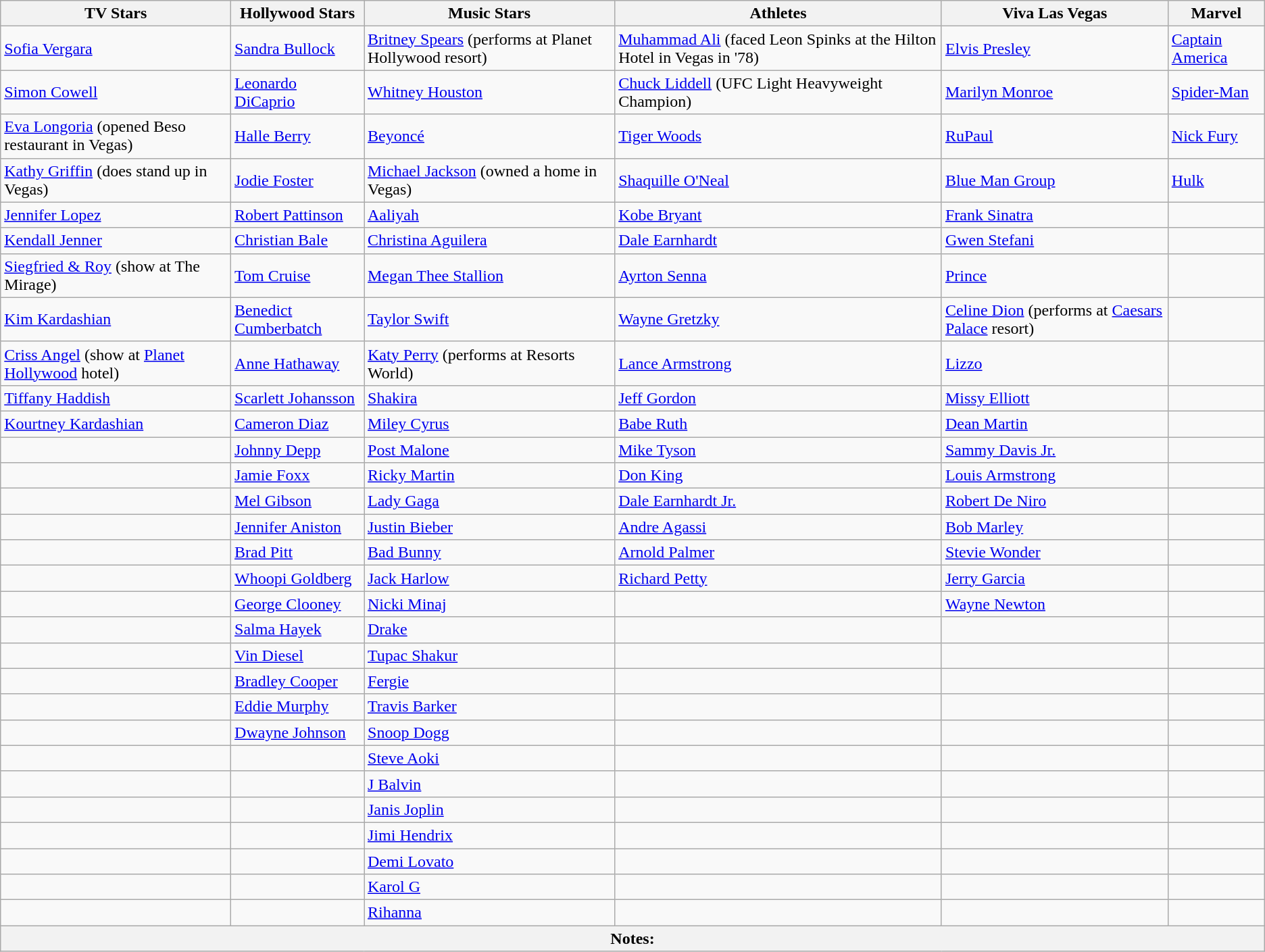<table class="wikitable">
<tr>
<th>TV Stars</th>
<th>Hollywood Stars</th>
<th>Music Stars</th>
<th>Athletes</th>
<th>Viva Las Vegas</th>
<th>Marvel</th>
</tr>
<tr>
<td><a href='#'>Sofia Vergara</a></td>
<td><a href='#'>Sandra Bullock</a></td>
<td><a href='#'>Britney Spears</a> (performs at Planet Hollywood resort)</td>
<td><a href='#'>Muhammad Ali</a> (faced Leon Spinks at the Hilton Hotel in Vegas in '78)</td>
<td><a href='#'>Elvis Presley</a></td>
<td><a href='#'>Captain America</a></td>
</tr>
<tr>
<td><a href='#'>Simon Cowell</a></td>
<td><a href='#'>Leonardo DiCaprio</a></td>
<td><a href='#'>Whitney Houston</a></td>
<td><a href='#'>Chuck Liddell</a> (UFC Light Heavyweight Champion)</td>
<td><a href='#'>Marilyn Monroe</a></td>
<td><a href='#'>Spider-Man</a></td>
</tr>
<tr>
<td><a href='#'>Eva Longoria</a> (opened Beso restaurant in Vegas)</td>
<td><a href='#'>Halle Berry</a></td>
<td><a href='#'>Beyoncé</a></td>
<td><a href='#'>Tiger Woods</a></td>
<td><a href='#'>RuPaul</a></td>
<td><a href='#'>Nick Fury</a></td>
</tr>
<tr>
<td><a href='#'>Kathy Griffin</a> (does stand up in Vegas)</td>
<td><a href='#'>Jodie Foster</a></td>
<td><a href='#'>Michael Jackson</a> (owned a home in Vegas)</td>
<td><a href='#'>Shaquille O'Neal</a></td>
<td><a href='#'>Blue Man Group</a></td>
<td><a href='#'>Hulk</a></td>
</tr>
<tr>
<td><a href='#'>Jennifer Lopez</a></td>
<td><a href='#'>Robert Pattinson</a></td>
<td><a href='#'>Aaliyah</a></td>
<td><a href='#'>Kobe Bryant</a></td>
<td><a href='#'>Frank Sinatra</a></td>
<td></td>
</tr>
<tr>
<td><a href='#'>Kendall Jenner</a></td>
<td><a href='#'>Christian Bale</a></td>
<td><a href='#'>Christina Aguilera</a></td>
<td><a href='#'>Dale Earnhardt</a></td>
<td><a href='#'>Gwen Stefani</a></td>
<td></td>
</tr>
<tr>
<td><a href='#'>Siegfried & Roy</a> (show at The Mirage)</td>
<td><a href='#'>Tom Cruise</a></td>
<td><a href='#'>Megan Thee Stallion</a></td>
<td><a href='#'>Ayrton Senna</a></td>
<td><a href='#'>Prince</a></td>
<td></td>
</tr>
<tr>
<td><a href='#'>Kim Kardashian</a></td>
<td><a href='#'>Benedict Cumberbatch</a></td>
<td><a href='#'>Taylor Swift</a></td>
<td><a href='#'>Wayne Gretzky</a></td>
<td><a href='#'>Celine Dion</a> (performs at <a href='#'>Caesars Palace</a> resort)</td>
<td></td>
</tr>
<tr>
<td><a href='#'>Criss Angel</a> (show at <a href='#'>Planet Hollywood</a> hotel)</td>
<td><a href='#'>Anne Hathaway</a></td>
<td><a href='#'>Katy Perry</a> (performs at Resorts World)</td>
<td><a href='#'>Lance Armstrong</a></td>
<td><a href='#'>Lizzo</a></td>
<td></td>
</tr>
<tr>
<td><a href='#'>Tiffany Haddish</a></td>
<td><a href='#'>Scarlett Johansson</a></td>
<td><a href='#'>Shakira</a></td>
<td><a href='#'>Jeff Gordon</a></td>
<td><a href='#'>Missy Elliott</a></td>
<td></td>
</tr>
<tr>
<td><a href='#'>Kourtney Kardashian</a></td>
<td><a href='#'>Cameron Diaz</a></td>
<td><a href='#'>Miley Cyrus</a></td>
<td><a href='#'>Babe Ruth</a></td>
<td><a href='#'>Dean Martin</a></td>
<td></td>
</tr>
<tr>
<td></td>
<td><a href='#'>Johnny Depp</a></td>
<td><a href='#'>Post Malone</a></td>
<td><a href='#'>Mike Tyson</a></td>
<td><a href='#'>Sammy Davis Jr.</a></td>
<td></td>
</tr>
<tr>
<td></td>
<td><a href='#'>Jamie Foxx</a></td>
<td><a href='#'>Ricky Martin</a></td>
<td><a href='#'>Don King</a></td>
<td><a href='#'>Louis Armstrong</a></td>
<td></td>
</tr>
<tr>
<td></td>
<td><a href='#'>Mel Gibson</a></td>
<td><a href='#'>Lady Gaga</a></td>
<td><a href='#'>Dale Earnhardt Jr.</a></td>
<td><a href='#'>Robert De Niro</a></td>
<td></td>
</tr>
<tr>
<td></td>
<td><a href='#'>Jennifer Aniston</a></td>
<td><a href='#'>Justin Bieber</a></td>
<td><a href='#'>Andre Agassi</a></td>
<td><a href='#'>Bob Marley</a></td>
<td></td>
</tr>
<tr>
<td></td>
<td><a href='#'>Brad Pitt</a></td>
<td><a href='#'>Bad Bunny</a></td>
<td><a href='#'>Arnold Palmer</a></td>
<td><a href='#'>Stevie Wonder</a></td>
<td></td>
</tr>
<tr>
<td></td>
<td><a href='#'>Whoopi Goldberg</a></td>
<td><a href='#'>Jack Harlow</a></td>
<td><a href='#'>Richard Petty</a></td>
<td><a href='#'>Jerry Garcia</a></td>
<td></td>
</tr>
<tr>
<td></td>
<td><a href='#'>George Clooney</a></td>
<td><a href='#'>Nicki Minaj</a></td>
<td></td>
<td><a href='#'>Wayne Newton</a></td>
<td></td>
</tr>
<tr>
<td></td>
<td><a href='#'>Salma Hayek</a></td>
<td><a href='#'>Drake</a></td>
<td></td>
<td></td>
<td></td>
</tr>
<tr>
<td></td>
<td><a href='#'>Vin Diesel</a></td>
<td><a href='#'>Tupac Shakur</a></td>
<td></td>
<td></td>
<td></td>
</tr>
<tr>
<td></td>
<td><a href='#'>Bradley Cooper</a></td>
<td><a href='#'>Fergie</a></td>
<td></td>
<td></td>
<td></td>
</tr>
<tr>
<td></td>
<td><a href='#'>Eddie Murphy</a></td>
<td><a href='#'>Travis Barker</a></td>
<td></td>
<td></td>
<td></td>
</tr>
<tr>
<td></td>
<td><a href='#'>Dwayne Johnson</a></td>
<td><a href='#'>Snoop Dogg</a></td>
<td></td>
<td></td>
<td></td>
</tr>
<tr>
<td></td>
<td></td>
<td><a href='#'>Steve Aoki</a></td>
<td></td>
<td></td>
<td></td>
</tr>
<tr>
<td></td>
<td></td>
<td><a href='#'>J Balvin</a></td>
<td></td>
<td></td>
<td></td>
</tr>
<tr>
<td></td>
<td></td>
<td><a href='#'>Janis Joplin</a></td>
<td></td>
<td></td>
<td></td>
</tr>
<tr>
<td></td>
<td></td>
<td><a href='#'>Jimi Hendrix</a></td>
<td></td>
<td></td>
<td></td>
</tr>
<tr>
<td></td>
<td></td>
<td><a href='#'>Demi Lovato</a></td>
<td></td>
<td></td>
<td></td>
</tr>
<tr>
<td></td>
<td></td>
<td><a href='#'>Karol G</a></td>
<td></td>
<td></td>
<td></td>
</tr>
<tr>
<td></td>
<td></td>
<td><a href='#'>Rihanna</a></td>
<td></td>
<td></td>
<td></td>
</tr>
<tr>
<th colspan="6">Notes:</th>
</tr>
</table>
